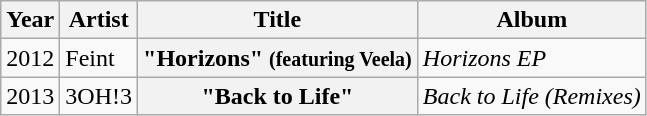<table class="wikitable plainrowheaders">
<tr>
<th>Year</th>
<th>Artist</th>
<th>Title</th>
<th>Album</th>
</tr>
<tr>
<td>2012</td>
<td>Feint</td>
<th scope="row">"Horizons" <small>(featuring Veela)</small></th>
<td><em>Horizons EP</em></td>
</tr>
<tr>
<td>2013</td>
<td>3OH!3</td>
<th scope="row">"Back to Life"</th>
<td><em>Back to Life (Remixes)</em></td>
</tr>
</table>
